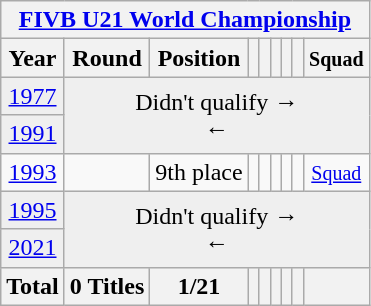<table class="wikitable" style="text-align: center;">
<tr>
<th colspan=9><a href='#'>FIVB U21 World Championship</a></th>
</tr>
<tr>
<th>Year</th>
<th>Round</th>
<th>Position</th>
<th></th>
<th></th>
<th></th>
<th></th>
<th></th>
<th><small>Squad</small></th>
</tr>
<tr bgcolor="efefef">
<td> <a href='#'>1977</a></td>
<td colspan=9 rowspan=2>Didn't qualify → <br> ←</td>
</tr>
<tr bgcolor="efefef">
<td> <a href='#'>1991</a></td>
</tr>
<tr>
<td> <a href='#'>1993</a></td>
<td></td>
<td>9th place</td>
<td></td>
<td></td>
<td></td>
<td></td>
<td></td>
<td><small><a href='#'>Squad</a></small></td>
</tr>
<tr bgcolor="efefef">
<td> <a href='#'>1995</a></td>
<td colspan=8 rowspan=2>Didn't qualify → <br> ←</td>
</tr>
<tr bgcolor="efefef">
<td>  <a href='#'>2021</a></td>
</tr>
<tr>
<th>Total</th>
<th>0 Titles</th>
<th>1/21</th>
<th></th>
<th></th>
<th></th>
<th></th>
<th></th>
<th></th>
</tr>
</table>
